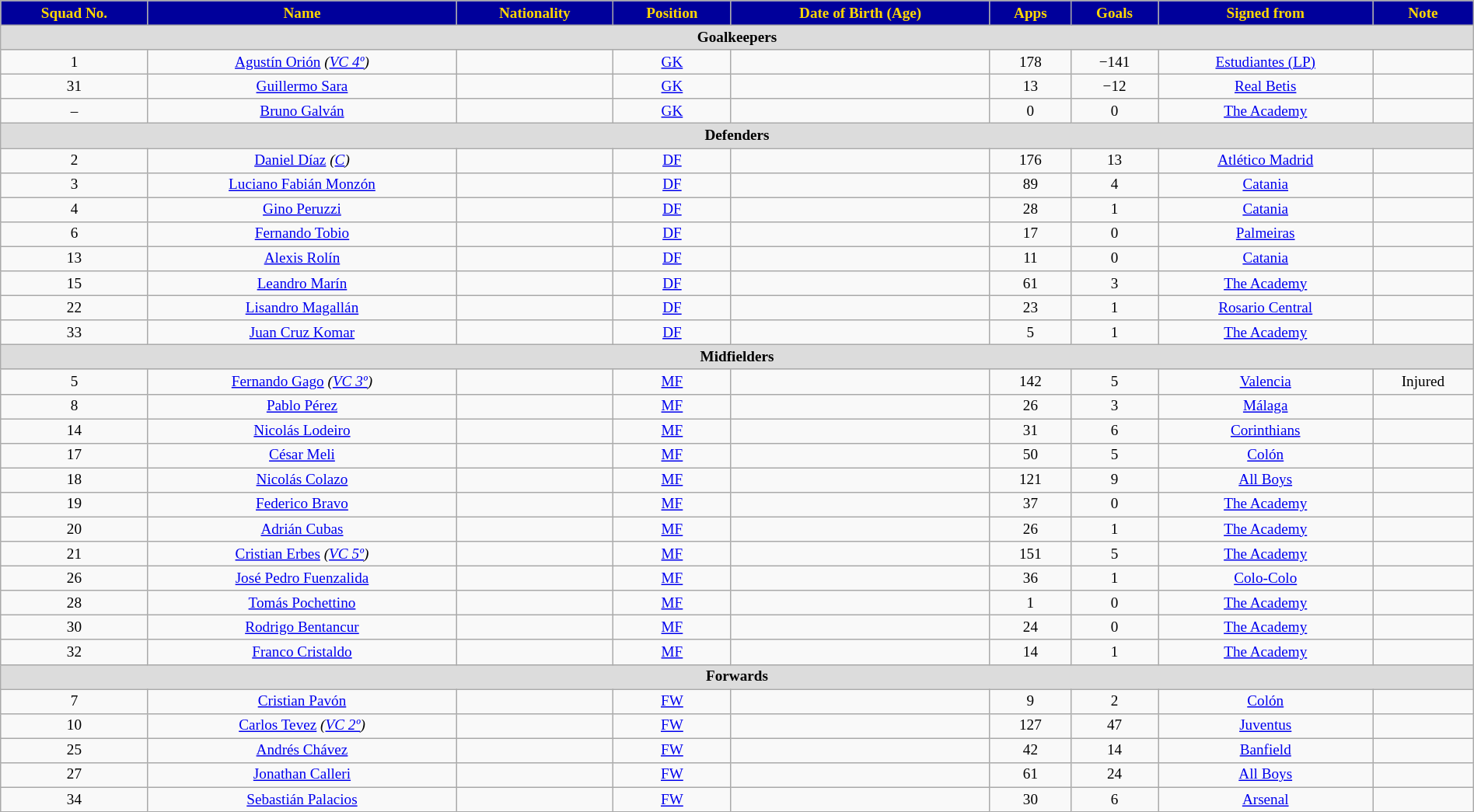<table class="wikitable" style="text-align:center; font-size:80%; width:100%;">
<tr>
<th style="background:#00009B; color:gold; text-align:center;">Squad No.</th>
<th style="background:#00009B; color:gold; text-align:center;">Name</th>
<th style="background:#00009B; color:gold; text-align:center;">Nationality</th>
<th style="background:#00009B; color:gold; text-align:center;">Position</th>
<th style="background:#00009B; color:gold; text-align:center;">Date of Birth (Age)</th>
<th style="background:#00009B; color:gold; text-align:center;">Apps</th>
<th style="background:#00009B; color:gold; text-align:center;">Goals</th>
<th style="background:#00009B; color:gold; text-align:center;">Signed from</th>
<th style="background:#00009B; color:gold; text-align:center;">Note</th>
</tr>
<tr>
<th colspan="9" style="background:#dcdcdc; text-align:center;">Goalkeepers</th>
</tr>
<tr>
<td>1</td>
<td><a href='#'>Agustín Orión</a> <em>(<a href='#'>VC 4º</a>)</em></td>
<td></td>
<td><a href='#'>GK</a></td>
<td></td>
<td>178</td>
<td>−141</td>
<td> <a href='#'>Estudiantes (LP)</a></td>
<td></td>
</tr>
<tr>
<td>31</td>
<td><a href='#'>Guillermo Sara</a></td>
<td></td>
<td><a href='#'>GK</a></td>
<td></td>
<td>13</td>
<td>−12</td>
<td> <a href='#'>Real Betis</a></td>
<td></td>
</tr>
<tr>
<td>–</td>
<td><a href='#'>Bruno Galván</a></td>
<td></td>
<td><a href='#'>GK</a></td>
<td></td>
<td>0</td>
<td>0</td>
<td> <a href='#'>The Academy</a></td>
<td></td>
</tr>
<tr>
<th colspan="9" style="background:#dcdcdc; text-align:center;">Defenders</th>
</tr>
<tr>
<td>2</td>
<td><a href='#'>Daniel Díaz</a> <em>(<a href='#'>C</a>)</em></td>
<td></td>
<td><a href='#'>DF</a></td>
<td></td>
<td>176</td>
<td>13</td>
<td> <a href='#'>Atlético Madrid</a></td>
<td></td>
</tr>
<tr>
<td>3</td>
<td><a href='#'>Luciano Fabián Monzón</a></td>
<td></td>
<td><a href='#'>DF</a></td>
<td></td>
<td>89</td>
<td>4</td>
<td> <a href='#'>Catania</a></td>
<td></td>
</tr>
<tr>
<td>4</td>
<td><a href='#'>Gino Peruzzi</a></td>
<td></td>
<td><a href='#'>DF</a></td>
<td></td>
<td>28</td>
<td>1</td>
<td> <a href='#'>Catania</a></td>
<td></td>
</tr>
<tr>
<td>6</td>
<td><a href='#'>Fernando Tobio</a></td>
<td></td>
<td><a href='#'>DF</a></td>
<td></td>
<td>17</td>
<td>0</td>
<td> <a href='#'>Palmeiras</a></td>
<td></td>
</tr>
<tr>
<td>13</td>
<td><a href='#'>Alexis Rolín</a></td>
<td></td>
<td><a href='#'>DF</a></td>
<td></td>
<td>11</td>
<td>0</td>
<td> <a href='#'>Catania</a></td>
<td></td>
</tr>
<tr>
<td>15</td>
<td><a href='#'>Leandro Marín</a></td>
<td></td>
<td><a href='#'>DF</a></td>
<td></td>
<td>61</td>
<td>3</td>
<td> <a href='#'>The Academy</a></td>
<td></td>
</tr>
<tr>
<td>22</td>
<td><a href='#'>Lisandro Magallán</a></td>
<td></td>
<td><a href='#'>DF</a></td>
<td></td>
<td>23</td>
<td>1</td>
<td> <a href='#'>Rosario Central</a></td>
<td></td>
</tr>
<tr>
<td>33</td>
<td><a href='#'>Juan Cruz Komar</a></td>
<td></td>
<td><a href='#'>DF</a></td>
<td></td>
<td>5</td>
<td>1</td>
<td> <a href='#'>The Academy</a></td>
<td></td>
</tr>
<tr>
<th colspan="9" style="background:#dcdcdc; text-align:center;">Midfielders</th>
</tr>
<tr>
<td>5</td>
<td><a href='#'>Fernando Gago</a> <em>(<a href='#'>VC 3º</a>)</em></td>
<td></td>
<td><a href='#'>MF</a></td>
<td></td>
<td>142</td>
<td>5</td>
<td> <a href='#'>Valencia</a></td>
<td>Injured</td>
</tr>
<tr>
<td>8</td>
<td><a href='#'>Pablo Pérez</a></td>
<td></td>
<td><a href='#'>MF</a></td>
<td></td>
<td>26</td>
<td>3</td>
<td> <a href='#'>Málaga</a></td>
<td></td>
</tr>
<tr>
<td>14</td>
<td><a href='#'>Nicolás Lodeiro</a></td>
<td></td>
<td><a href='#'>MF</a></td>
<td></td>
<td>31</td>
<td>6</td>
<td> <a href='#'>Corinthians</a></td>
<td></td>
</tr>
<tr>
<td>17</td>
<td><a href='#'>César Meli</a></td>
<td></td>
<td><a href='#'>MF</a></td>
<td></td>
<td>50</td>
<td>5</td>
<td> <a href='#'>Colón</a></td>
<td></td>
</tr>
<tr>
<td>18</td>
<td><a href='#'>Nicolás Colazo</a></td>
<td></td>
<td><a href='#'>MF</a></td>
<td></td>
<td>121</td>
<td>9</td>
<td> <a href='#'>All Boys</a></td>
<td></td>
</tr>
<tr>
<td>19</td>
<td><a href='#'>Federico Bravo</a></td>
<td></td>
<td><a href='#'>MF</a></td>
<td></td>
<td>37</td>
<td>0</td>
<td> <a href='#'>The Academy</a></td>
<td></td>
</tr>
<tr>
<td>20</td>
<td><a href='#'>Adrián Cubas</a></td>
<td></td>
<td><a href='#'>MF</a></td>
<td></td>
<td>26</td>
<td>1</td>
<td> <a href='#'>The Academy</a></td>
<td></td>
</tr>
<tr>
<td>21</td>
<td><a href='#'>Cristian Erbes</a> <em>(<a href='#'>VC 5º</a>)</em></td>
<td></td>
<td><a href='#'>MF</a></td>
<td></td>
<td>151</td>
<td>5</td>
<td> <a href='#'>The Academy</a></td>
<td></td>
</tr>
<tr>
<td>26</td>
<td><a href='#'>José Pedro Fuenzalida</a></td>
<td></td>
<td><a href='#'>MF</a></td>
<td></td>
<td>36</td>
<td>1</td>
<td> <a href='#'>Colo-Colo</a></td>
<td></td>
</tr>
<tr>
<td>28</td>
<td><a href='#'>Tomás Pochettino</a></td>
<td></td>
<td><a href='#'>MF</a></td>
<td></td>
<td>1</td>
<td>0</td>
<td> <a href='#'>The Academy</a></td>
<td></td>
</tr>
<tr>
<td>30</td>
<td><a href='#'>Rodrigo Bentancur</a></td>
<td></td>
<td><a href='#'>MF</a></td>
<td></td>
<td>24</td>
<td>0</td>
<td> <a href='#'>The Academy</a></td>
<td></td>
</tr>
<tr>
<td>32</td>
<td><a href='#'>Franco Cristaldo</a></td>
<td></td>
<td><a href='#'>MF</a></td>
<td></td>
<td>14</td>
<td>1</td>
<td> <a href='#'>The Academy</a></td>
<td></td>
</tr>
<tr>
<th colspan="9" style="background:#dcdcdc; text-align:center;">Forwards</th>
</tr>
<tr>
<td>7</td>
<td><a href='#'>Cristian Pavón</a></td>
<td></td>
<td><a href='#'>FW</a></td>
<td></td>
<td>9</td>
<td>2</td>
<td> <a href='#'>Colón</a></td>
<td></td>
</tr>
<tr>
<td>10</td>
<td><a href='#'>Carlos Tevez</a> <em>(<a href='#'>VC 2º</a>)</em></td>
<td></td>
<td><a href='#'>FW</a></td>
<td></td>
<td>127</td>
<td>47</td>
<td> <a href='#'>Juventus</a></td>
<td></td>
</tr>
<tr>
<td>25</td>
<td><a href='#'>Andrés Chávez</a></td>
<td></td>
<td><a href='#'>FW</a></td>
<td></td>
<td>42</td>
<td>14</td>
<td> <a href='#'>Banfield</a></td>
<td></td>
</tr>
<tr>
<td>27</td>
<td><a href='#'>Jonathan Calleri</a></td>
<td></td>
<td><a href='#'>FW</a></td>
<td></td>
<td>61</td>
<td>24</td>
<td> <a href='#'>All Boys</a></td>
<td></td>
</tr>
<tr>
<td>34</td>
<td><a href='#'>Sebastián Palacios</a></td>
<td></td>
<td><a href='#'>FW</a></td>
<td></td>
<td>30</td>
<td>6</td>
<td> <a href='#'>Arsenal</a></td>
<td></td>
</tr>
</table>
